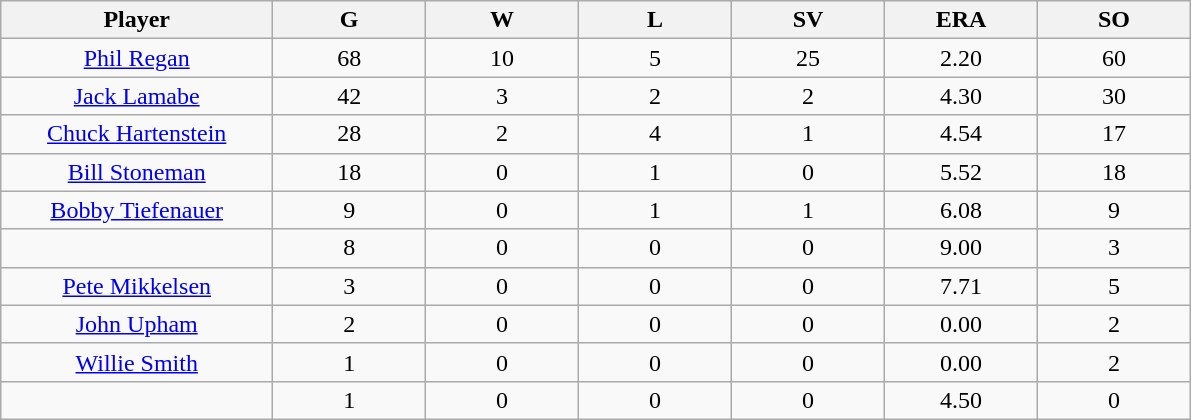<table class="wikitable sortable">
<tr>
<th bgcolor="#DDDDFF" width="16%">Player</th>
<th bgcolor="#DDDDFF" width="9%">G</th>
<th bgcolor="#DDDDFF" width="9%">W</th>
<th bgcolor="#DDDDFF" width="9%">L</th>
<th bgcolor="#DDDDFF" width="9%">SV</th>
<th bgcolor="#DDDDFF" width="9%">ERA</th>
<th bgcolor="#DDDDFF" width="9%">SO</th>
</tr>
<tr align="center">
<td><a href='#'>Phil Regan</a></td>
<td>68</td>
<td>10</td>
<td>5</td>
<td>25</td>
<td>2.20</td>
<td>60</td>
</tr>
<tr align=center>
<td><a href='#'>Jack Lamabe</a></td>
<td>42</td>
<td>3</td>
<td>2</td>
<td>2</td>
<td>4.30</td>
<td>30</td>
</tr>
<tr align=center>
<td><a href='#'>Chuck Hartenstein</a></td>
<td>28</td>
<td>2</td>
<td>4</td>
<td>1</td>
<td>4.54</td>
<td>17</td>
</tr>
<tr align="center">
<td><a href='#'>Bill Stoneman</a></td>
<td>18</td>
<td>0</td>
<td>1</td>
<td>0</td>
<td>5.52</td>
<td>18</td>
</tr>
<tr align=center>
<td><a href='#'>Bobby Tiefenauer</a></td>
<td>9</td>
<td>0</td>
<td>1</td>
<td>1</td>
<td>6.08</td>
<td>9</td>
</tr>
<tr align=center>
<td></td>
<td>8</td>
<td>0</td>
<td>0</td>
<td>0</td>
<td>9.00</td>
<td>3</td>
</tr>
<tr align="center">
<td><a href='#'>Pete Mikkelsen</a></td>
<td>3</td>
<td>0</td>
<td>0</td>
<td>0</td>
<td>7.71</td>
<td>5</td>
</tr>
<tr align=center>
<td><a href='#'>John Upham</a></td>
<td>2</td>
<td>0</td>
<td>0</td>
<td>0</td>
<td>0.00</td>
<td>2</td>
</tr>
<tr align=center>
<td><a href='#'>Willie Smith</a></td>
<td>1</td>
<td>0</td>
<td>0</td>
<td>0</td>
<td>0.00</td>
<td>2</td>
</tr>
<tr align=center>
<td></td>
<td>1</td>
<td>0</td>
<td>0</td>
<td>0</td>
<td>4.50</td>
<td>0</td>
</tr>
</table>
